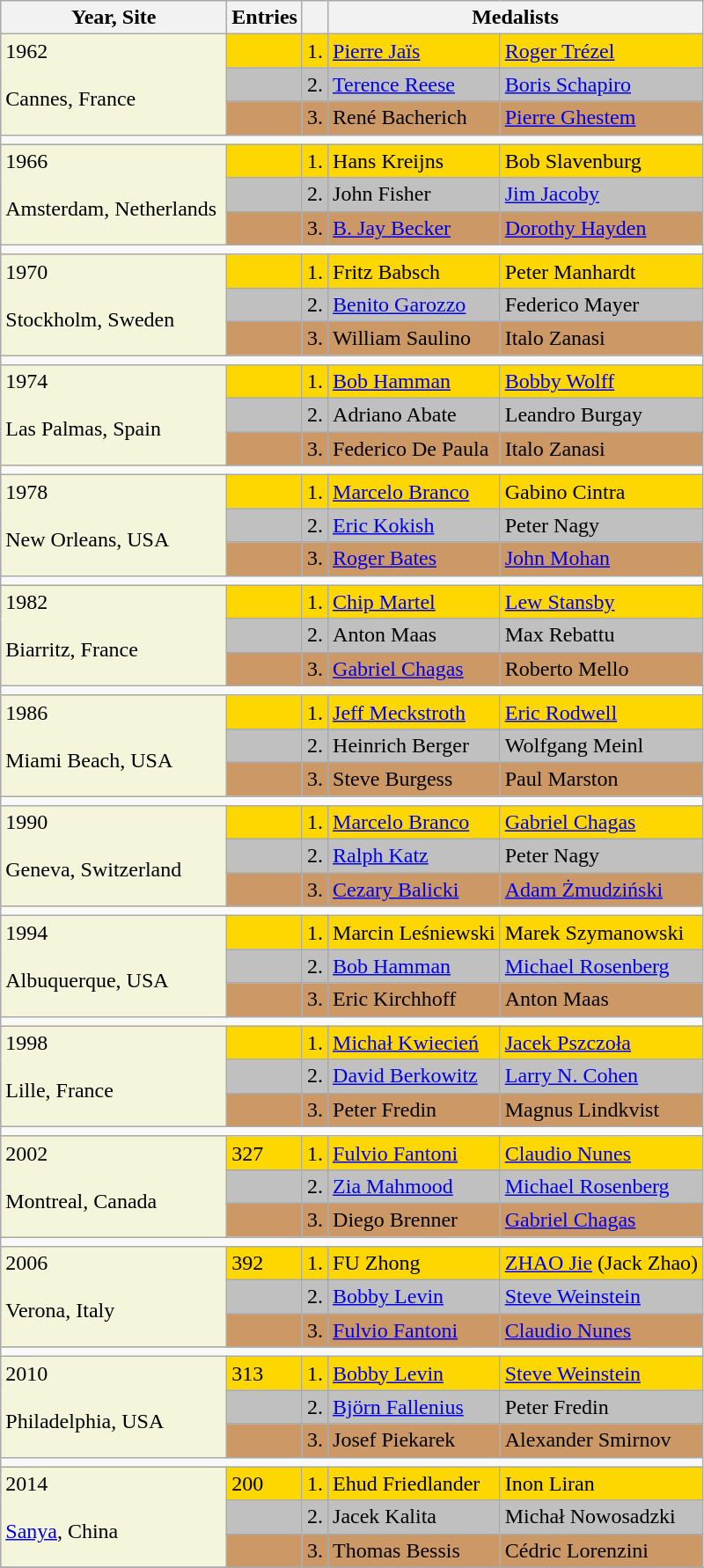<table class="wikitable">
<tr>
<th>Year, Site</th>
<th>Entries</th>
<th></th>
<th colspan=2>Medalists</th>
</tr>
<tr bgcolor="gold">
<td rowspan=3 bgcolor="beige" valign="Top">1962 <br><br>Cannes, France
<br></td>
<td></td>
<td>1.</td>
<td> <a href='#'>Pierre Jaïs</a></td>
<td> <a href='#'>Roger Trézel</a></td>
</tr>
<tr bgcolor="silver">
<td></td>
<td>2.</td>
<td> <a href='#'>Terence Reese</a></td>
<td> <a href='#'>Boris Schapiro</a></td>
</tr>
<tr bgcolor="cc9966">
<td></td>
<td>3.</td>
<td> René Bacherich</td>
<td> <a href='#'>Pierre Ghestem</a></td>
</tr>
<tr>
<td colspan=5></td>
</tr>
<tr bgcolor="gold">
<td rowspan=3 bgcolor="beige" valign="Top">1966 <br><br>Amsterdam, Netherlands 
<br></td>
<td></td>
<td>1.</td>
<td> Hans Kreijns</td>
<td> Bob Slavenburg</td>
</tr>
<tr bgcolor="silver">
<td></td>
<td>2.</td>
<td> John Fisher</td>
<td> <a href='#'>Jim Jacoby</a></td>
</tr>
<tr bgcolor="cc9966">
<td></td>
<td>3.</td>
<td> <a href='#'>B. Jay Becker</a></td>
<td> <a href='#'>Dorothy Hayden</a></td>
</tr>
<tr>
<td colspan=5></td>
</tr>
<tr bgcolor="gold">
<td rowspan=3 bgcolor="beige" valign="Top">1970 <br><br>Stockholm, Sweden
<br></td>
<td></td>
<td>1.</td>
<td> Fritz Babsch</td>
<td> Peter Manhardt</td>
</tr>
<tr bgcolor="silver">
<td></td>
<td>2.</td>
<td> <a href='#'>Benito Garozzo</a></td>
<td> Federico Mayer</td>
</tr>
<tr bgcolor="cc9966">
<td></td>
<td>3.</td>
<td> William Saulino</td>
<td> Italo Zanasi</td>
</tr>
<tr>
<td colspan=5></td>
</tr>
<tr bgcolor="gold">
<td rowspan=3 bgcolor="beige" valign="Top">1974 <br><br>Las Palmas, Spain
<br></td>
<td></td>
<td>1.</td>
<td> <a href='#'>Bob Hamman</a></td>
<td> <a href='#'>Bobby Wolff</a></td>
</tr>
<tr bgcolor="silver">
<td></td>
<td>2.</td>
<td> Adriano Abate</td>
<td> Leandro Burgay</td>
</tr>
<tr bgcolor="cc9966">
<td></td>
<td>3.</td>
<td> Federico De Paula</td>
<td> Italo Zanasi</td>
</tr>
<tr>
<td colspan=5></td>
</tr>
<tr bgcolor="gold">
<td rowspan=3 bgcolor="beige" valign="Top">1978 <br><br>New Orleans, USA
<br></td>
<td></td>
<td>1.</td>
<td> <a href='#'>Marcelo Branco</a></td>
<td> Gabino Cintra</td>
</tr>
<tr bgcolor="silver">
<td></td>
<td>2.</td>
<td> <a href='#'>Eric Kokish</a></td>
<td> Peter Nagy</td>
</tr>
<tr bgcolor="cc9966">
<td></td>
<td>3.</td>
<td> <a href='#'>Roger Bates</a></td>
<td> <a href='#'>John Mohan</a></td>
</tr>
<tr>
<td colspan=5></td>
</tr>
<tr bgcolor="gold">
<td rowspan=3 bgcolor="beige" valign="Top">1982 <br><br>Biarritz, France
<br></td>
<td></td>
<td>1.</td>
<td> <a href='#'>Chip Martel</a></td>
<td> <a href='#'>Lew Stansby</a></td>
</tr>
<tr bgcolor="silver">
<td></td>
<td>2.</td>
<td> Anton Maas</td>
<td> Max Rebattu</td>
</tr>
<tr bgcolor="cc9966">
<td></td>
<td>3.</td>
<td> <a href='#'>Gabriel Chagas</a></td>
<td> Roberto Mello</td>
</tr>
<tr>
<td colspan=5></td>
</tr>
<tr bgcolor="gold">
<td rowspan=3 bgcolor="beige" valign="Top">1986 <br><br>Miami Beach, USA
<br></td>
<td></td>
<td>1.</td>
<td> <a href='#'>Jeff Meckstroth</a></td>
<td> <a href='#'>Eric Rodwell</a></td>
</tr>
<tr bgcolor="silver">
<td></td>
<td>2.</td>
<td> Heinrich Berger</td>
<td> Wolfgang Meinl</td>
</tr>
<tr bgcolor="cc9966">
<td></td>
<td>3.</td>
<td> Steve Burgess</td>
<td> Paul Marston</td>
</tr>
<tr>
<td colspan=5></td>
</tr>
<tr bgcolor="gold">
<td rowspan=3 bgcolor="beige" valign="Top">1990 <br><br>Geneva, Switzerland
<br></td>
<td></td>
<td>1.</td>
<td> <a href='#'>Marcelo Branco</a></td>
<td> <a href='#'>Gabriel Chagas</a></td>
</tr>
<tr bgcolor="silver">
<td></td>
<td>2.</td>
<td> <a href='#'>Ralph Katz</a></td>
<td> Peter Nagy</td>
</tr>
<tr bgcolor="cc9966">
<td></td>
<td>3.</td>
<td> <a href='#'>Cezary Balicki</a></td>
<td> <a href='#'>Adam Żmudziński</a></td>
</tr>
<tr>
<td colspan=5></td>
</tr>
<tr bgcolor="gold">
<td rowspan=3 bgcolor="beige" valign="Top">1994 <br><br>Albuquerque, USA
<br></td>
<td></td>
<td>1.</td>
<td> Marcin Leśniewski</td>
<td> Marek Szymanowski</td>
</tr>
<tr bgcolor="silver">
<td></td>
<td>2.</td>
<td> <a href='#'>Bob Hamman</a></td>
<td> <a href='#'>Michael Rosenberg</a></td>
</tr>
<tr bgcolor="cc9966">
<td></td>
<td>3.</td>
<td> Eric Kirchhoff</td>
<td> Anton Maas</td>
</tr>
<tr>
<td colspan=5></td>
</tr>
<tr bgcolor="gold">
<td rowspan=3 bgcolor="beige" valign="Top">1998 <br><br>Lille, France
<br></td>
<td></td>
<td>1.</td>
<td> <a href='#'>Michał Kwiecień</a></td>
<td> <a href='#'>Jacek Pszczoła</a></td>
</tr>
<tr bgcolor="silver">
<td></td>
<td>2.</td>
<td> <a href='#'>David Berkowitz</a></td>
<td> <a href='#'>Larry N. Cohen</a></td>
</tr>
<tr bgcolor="cc9966">
<td></td>
<td>3.</td>
<td> Peter Fredin</td>
<td> Magnus Lindkvist</td>
</tr>
<tr>
<td colspan=5></td>
</tr>
<tr bgcolor="gold">
<td rowspan=3 bgcolor="beige" valign="Top">2002 <br><br>Montreal, Canada
<br></td>
<td>327</td>
<td>1.</td>
<td> <a href='#'>Fulvio Fantoni</a></td>
<td> <a href='#'>Claudio Nunes</a></td>
</tr>
<tr bgcolor="silver">
<td></td>
<td>2.</td>
<td> <a href='#'>Zia Mahmood</a></td>
<td> <a href='#'>Michael Rosenberg</a></td>
</tr>
<tr bgcolor="cc9966">
<td></td>
<td>3.</td>
<td> Diego Brenner</td>
<td> <a href='#'>Gabriel Chagas</a></td>
</tr>
<tr>
<td colspan=5></td>
</tr>
<tr bgcolor="gold">
<td rowspan=3 bgcolor="beige" valign="Top">2006 <br><br>Verona, Italy
<br></td>
<td>392</td>
<td>1.</td>
<td> FU Zhong</td>
<td> <a href='#'>ZHAO Jie</a> (Jack Zhao)</td>
</tr>
<tr bgcolor="silver">
<td></td>
<td>2.</td>
<td> <a href='#'>Bobby Levin</a></td>
<td> <a href='#'>Steve Weinstein</a></td>
</tr>
<tr bgcolor="cc9966">
<td></td>
<td>3.</td>
<td> <a href='#'>Fulvio Fantoni</a></td>
<td> <a href='#'>Claudio Nunes</a></td>
</tr>
<tr>
<td colspan=5></td>
</tr>
<tr bgcolor="gold">
<td rowspan=3 bgcolor="beige" valign="Top">2010 <br><br>Philadelphia, USA
<br></td>
<td>313</td>
<td>1.</td>
<td> <a href='#'>Bobby Levin</a></td>
<td> <a href='#'>Steve Weinstein</a></td>
</tr>
<tr bgcolor="silver">
<td></td>
<td>2.</td>
<td> <a href='#'>Björn Fallenius</a></td>
<td> Peter Fredin</td>
</tr>
<tr bgcolor="cc9966">
<td></td>
<td>3.</td>
<td> Josef Piekarek</td>
<td> Alexander Smirnov</td>
</tr>
<tr>
<td colspan=5></td>
</tr>
<tr bgcolor="gold">
<td rowspan=3 bgcolor="beige" valign="Top">2014  <br><br><a href='#'>Sanya</a>, China
<br></td>
<td>200</td>
<td>1.</td>
<td> Ehud Friedlander</td>
<td> Inon Liran</td>
</tr>
<tr bgcolor="silver">
<td></td>
<td>2.</td>
<td> Jacek Kalita</td>
<td> Michał Nowosadzki</td>
</tr>
<tr bgcolor="cc9966">
<td></td>
<td>3.</td>
<td> Thomas Bessis</td>
<td> Cédric Lorenzini</td>
</tr>
<tr>
</tr>
</table>
